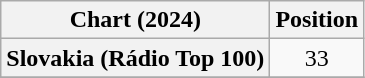<table class="wikitable plainrowheaders" style="text-align:center">
<tr>
<th scope="col">Chart (2024)</th>
<th scope="col">Position</th>
</tr>
<tr>
<th scope="row">Slovakia (Rádio Top 100)</th>
<td>33</td>
</tr>
<tr>
</tr>
</table>
